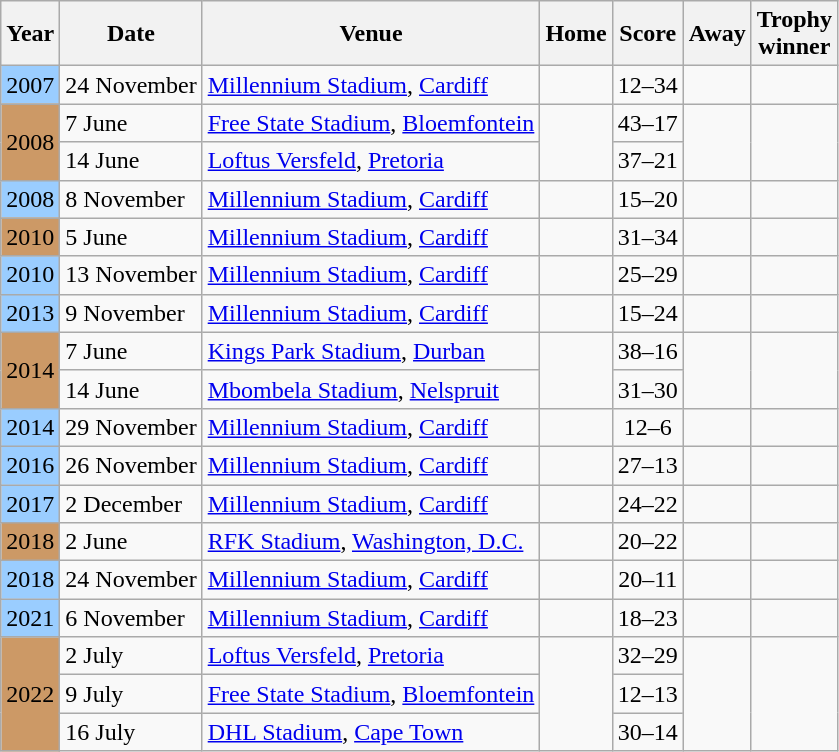<table class=wikitable>
<tr>
<th>Year</th>
<th>Date</th>
<th>Venue</th>
<th>Home</th>
<th>Score</th>
<th>Away</th>
<th>Trophy<br>winner</th>
</tr>
<tr>
<td bgcolor=#9acdff>2007</td>
<td>24 November</td>
<td><a href='#'>Millennium Stadium</a>, <a href='#'>Cardiff</a></td>
<td align=right></td>
<td align=center>12–34</td>
<td></td>
<td></td>
</tr>
<tr>
<td rowspan=2 bgcolor=#cc9966>2008</td>
<td>7 June</td>
<td><a href='#'>Free State Stadium</a>, <a href='#'>Bloemfontein</a></td>
<td rowspan=2 align=right></td>
<td align=center>43–17</td>
<td rowspan=2></td>
<td rowspan=2></td>
</tr>
<tr>
<td>14 June</td>
<td><a href='#'>Loftus Versfeld</a>, <a href='#'>Pretoria</a></td>
<td align=center>37–21</td>
</tr>
<tr>
<td bgcolor=#9acdff>2008</td>
<td>8 November</td>
<td><a href='#'>Millennium Stadium</a>, <a href='#'>Cardiff</a></td>
<td align=right></td>
<td align=center>15–20</td>
<td></td>
<td></td>
</tr>
<tr>
<td bgcolor=#cc9966>2010</td>
<td>5 June</td>
<td><a href='#'>Millennium Stadium</a>, <a href='#'>Cardiff</a></td>
<td align=right></td>
<td align=center>31–34</td>
<td></td>
<td></td>
</tr>
<tr>
<td bgcolor=#9acdff>2010</td>
<td>13 November</td>
<td><a href='#'>Millennium Stadium</a>, <a href='#'>Cardiff</a></td>
<td align=right></td>
<td align=center>25–29</td>
<td></td>
<td></td>
</tr>
<tr>
<td bgcolor=#9acdff>2013</td>
<td>9 November</td>
<td><a href='#'>Millennium Stadium</a>, <a href='#'>Cardiff</a></td>
<td align=right></td>
<td align=center>15–24</td>
<td></td>
<td></td>
</tr>
<tr>
<td rowspan=2 bgcolor=#cc9966>2014</td>
<td>7 June</td>
<td><a href='#'>Kings Park Stadium</a>, <a href='#'>Durban</a></td>
<td rowspan=2 align=right></td>
<td align=center>38–16</td>
<td rowspan=2></td>
<td rowspan=2></td>
</tr>
<tr>
<td>14 June</td>
<td><a href='#'>Mbombela Stadium</a>, <a href='#'>Nelspruit</a></td>
<td align=center>31–30</td>
</tr>
<tr>
<td bgcolor=#9acdff>2014</td>
<td>29 November</td>
<td><a href='#'>Millennium Stadium</a>, <a href='#'>Cardiff</a></td>
<td align=right></td>
<td align=center>12–6</td>
<td></td>
<td></td>
</tr>
<tr>
<td bgcolor=#9acdff>2016</td>
<td>26 November</td>
<td><a href='#'>Millennium Stadium</a>, <a href='#'>Cardiff</a></td>
<td align=right></td>
<td align=center>27–13</td>
<td></td>
<td></td>
</tr>
<tr>
<td bgcolor=#9acdff>2017</td>
<td>2 December</td>
<td><a href='#'>Millennium Stadium</a>, <a href='#'>Cardiff</a></td>
<td align=right></td>
<td align=center>24–22</td>
<td></td>
<td></td>
</tr>
<tr>
<td bgcolor=#cc9966>2018</td>
<td>2 June</td>
<td><a href='#'>RFK Stadium</a>, <a href='#'>Washington, D.C.</a></td>
<td align=right></td>
<td align=center>20–22</td>
<td></td>
<td></td>
</tr>
<tr>
<td bgcolor=#9acdff>2018</td>
<td>24 November</td>
<td><a href='#'>Millennium Stadium</a>, <a href='#'>Cardiff</a></td>
<td align=right></td>
<td align=center>20–11</td>
<td></td>
<td></td>
</tr>
<tr>
<td bgcolor=#9acdff>2021</td>
<td>6 November</td>
<td><a href='#'>Millennium Stadium</a>, <a href='#'>Cardiff</a></td>
<td align=right></td>
<td align=center>18–23</td>
<td></td>
<td></td>
</tr>
<tr>
<td rowspan=3 bgcolor=#cc9966>2022</td>
<td>2 July</td>
<td><a href='#'>Loftus Versfeld</a>, <a href='#'>Pretoria</a></td>
<td rowspan="3"></td>
<td>32–29</td>
<td rowspan="3"></td>
<td rowspan="3"></td>
</tr>
<tr>
<td>9 July</td>
<td><a href='#'>Free State Stadium</a>, <a href='#'>Bloemfontein</a></td>
<td>12–13</td>
</tr>
<tr>
<td>16 July</td>
<td><a href='#'>DHL Stadium</a>, <a href='#'>Cape Town</a></td>
<td>30–14</td>
</tr>
</table>
